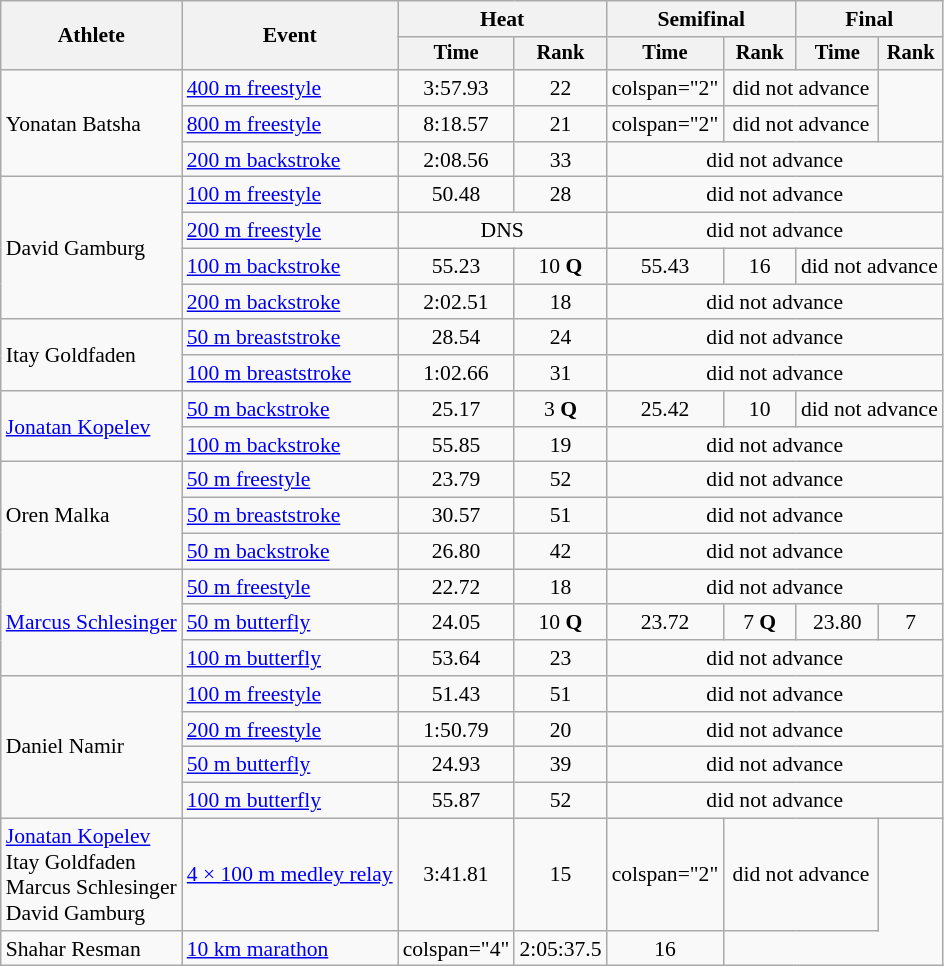<table class=wikitable style="font-size:90%">
<tr>
<th rowspan="2">Athlete</th>
<th rowspan="2">Event</th>
<th colspan="2">Heat</th>
<th colspan="2">Semifinal</th>
<th colspan="2">Final</th>
</tr>
<tr style="font-size:95%">
<th>Time</th>
<th>Rank</th>
<th>Time</th>
<th>Rank</th>
<th>Time</th>
<th>Rank</th>
</tr>
<tr align=center>
<td align=left rowspan="3">Yonatan Batsha</td>
<td align=left><a href='#'>400 m freestyle</a></td>
<td>3:57.93</td>
<td>22</td>
<td>colspan="2" </td>
<td colspan="2">did not advance</td>
</tr>
<tr align=center>
<td align=left><a href='#'>800 m freestyle</a></td>
<td>8:18.57</td>
<td>21</td>
<td>colspan="2" </td>
<td colspan="2">did not advance</td>
</tr>
<tr align=center>
<td align=left><a href='#'>200 m backstroke</a></td>
<td>2:08.56</td>
<td>33</td>
<td colspan="4">did not advance</td>
</tr>
<tr align=center>
<td align=left rowspan="4">David Gamburg</td>
<td align=left><a href='#'>100 m freestyle</a></td>
<td>50.48</td>
<td>28</td>
<td colspan="4">did not advance</td>
</tr>
<tr align=center>
<td align=left><a href='#'>200 m freestyle</a></td>
<td colspan="2">DNS</td>
<td colspan="4">did not advance</td>
</tr>
<tr align=center>
<td align=left><a href='#'>100 m backstroke</a></td>
<td>55.23</td>
<td>10 <strong>Q</strong></td>
<td>55.43</td>
<td>16</td>
<td colspan="2">did not advance</td>
</tr>
<tr align=center>
<td align=left><a href='#'>200 m backstroke</a></td>
<td>2:02.51</td>
<td>18</td>
<td colspan="4">did not advance</td>
</tr>
<tr align=center>
<td align=left rowspan="2">Itay Goldfaden</td>
<td align=left><a href='#'>50 m breaststroke</a></td>
<td>28.54</td>
<td>24</td>
<td colspan="4">did not advance</td>
</tr>
<tr align=center>
<td align=left><a href='#'>100 m breaststroke</a></td>
<td>1:02.66</td>
<td>31</td>
<td colspan="4">did not advance</td>
</tr>
<tr align=center>
<td align=left rowspan="2"><a href='#'>Jonatan Kopelev</a></td>
<td align=left><a href='#'>50 m backstroke</a></td>
<td>25.17</td>
<td>3 <strong>Q</strong></td>
<td>25.42</td>
<td>10</td>
<td colspan="2">did not advance</td>
</tr>
<tr align=center>
<td align=left><a href='#'>100 m backstroke</a></td>
<td>55.85</td>
<td>19</td>
<td colspan="4">did not advance</td>
</tr>
<tr align=center>
<td align=left rowspan="3">Oren Malka</td>
<td align=left><a href='#'>50 m freestyle</a></td>
<td>23.79</td>
<td>52</td>
<td colspan="4">did not advance</td>
</tr>
<tr align=center>
<td align=left><a href='#'>50 m breaststroke</a></td>
<td>30.57</td>
<td>51</td>
<td colspan="4">did not advance</td>
</tr>
<tr align=center>
<td align=left><a href='#'>50 m backstroke</a></td>
<td>26.80</td>
<td>42</td>
<td colspan="4">did not advance</td>
</tr>
<tr align=center>
<td align=left rowspan="3"><a href='#'>Marcus Schlesinger</a></td>
<td align=left><a href='#'>50 m freestyle</a></td>
<td>22.72</td>
<td>18</td>
<td colspan="4">did not advance</td>
</tr>
<tr align=center>
<td align=left><a href='#'>50 m butterfly</a></td>
<td>24.05</td>
<td>10 <strong>Q</strong></td>
<td>23.72</td>
<td>7 <strong>Q</strong></td>
<td>23.80</td>
<td>7</td>
</tr>
<tr align=center>
<td align=left><a href='#'>100 m butterfly</a></td>
<td>53.64</td>
<td>23</td>
<td colspan="4">did not advance</td>
</tr>
<tr align=center>
<td align=left rowspan="4">Daniel Namir</td>
<td align=left><a href='#'>100 m freestyle</a></td>
<td>51.43</td>
<td>51</td>
<td colspan="4">did not advance</td>
</tr>
<tr align=center>
<td align=left><a href='#'>200 m freestyle</a></td>
<td>1:50.79</td>
<td>20</td>
<td colspan="4">did not advance</td>
</tr>
<tr align=center>
<td align=left><a href='#'>50 m butterfly</a></td>
<td>24.93</td>
<td>39</td>
<td colspan="4">did not advance</td>
</tr>
<tr align=center>
<td align=left><a href='#'>100 m butterfly</a></td>
<td>55.87</td>
<td>52</td>
<td colspan="4">did not advance</td>
</tr>
<tr align=center>
<td align=left><a href='#'>Jonatan Kopelev</a><br>Itay Goldfaden<br>Marcus Schlesinger<br>David Gamburg</td>
<td align=left><a href='#'>4 × 100 m medley relay</a></td>
<td>3:41.81</td>
<td>15</td>
<td>colspan="2" </td>
<td colspan="2">did not advance</td>
</tr>
<tr align=center>
<td align=left>Shahar Resman</td>
<td align=left><a href='#'>10 km marathon</a></td>
<td>colspan="4" </td>
<td>2:05:37.5</td>
<td>16</td>
</tr>
</table>
